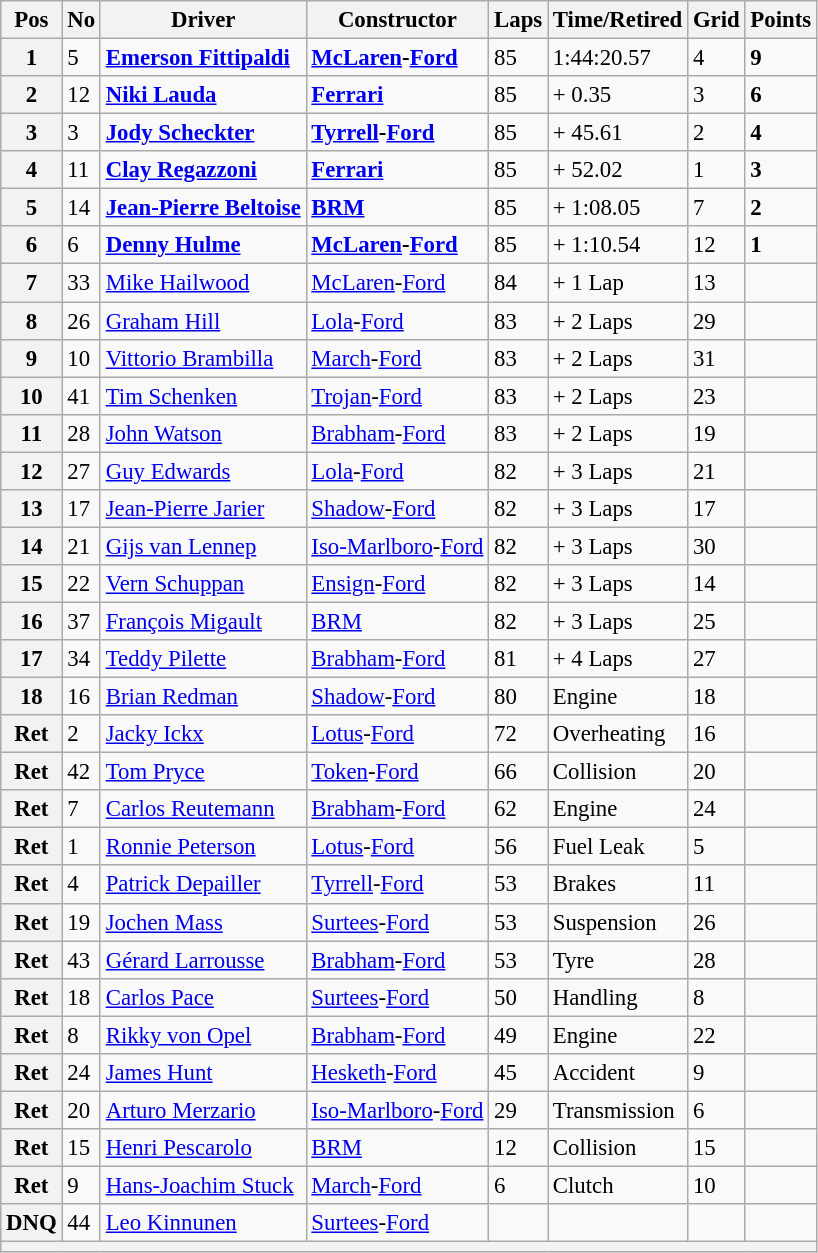<table class="wikitable" style="font-size: 95%">
<tr>
<th>Pos</th>
<th>No</th>
<th>Driver</th>
<th>Constructor</th>
<th>Laps</th>
<th>Time/Retired</th>
<th>Grid</th>
<th>Points</th>
</tr>
<tr>
<th>1</th>
<td>5</td>
<td> <strong><a href='#'>Emerson Fittipaldi</a></strong></td>
<td><strong><a href='#'>McLaren</a>-<a href='#'>Ford</a></strong></td>
<td>85</td>
<td>1:44:20.57</td>
<td>4</td>
<td><strong>9</strong></td>
</tr>
<tr>
<th>2</th>
<td>12</td>
<td> <strong><a href='#'>Niki Lauda</a></strong></td>
<td><strong><a href='#'>Ferrari</a></strong></td>
<td>85</td>
<td>+ 0.35</td>
<td>3</td>
<td><strong>6</strong></td>
</tr>
<tr>
<th>3</th>
<td>3</td>
<td> <strong><a href='#'>Jody Scheckter</a></strong></td>
<td><strong><a href='#'>Tyrrell</a>-<a href='#'>Ford</a></strong></td>
<td>85</td>
<td>+ 45.61</td>
<td>2</td>
<td><strong>4</strong></td>
</tr>
<tr>
<th>4</th>
<td>11</td>
<td> <strong><a href='#'>Clay Regazzoni</a></strong></td>
<td><strong><a href='#'>Ferrari</a></strong></td>
<td>85</td>
<td>+ 52.02</td>
<td>1</td>
<td><strong>3</strong></td>
</tr>
<tr>
<th>5</th>
<td>14</td>
<td> <strong><a href='#'>Jean-Pierre Beltoise</a></strong></td>
<td><strong><a href='#'>BRM</a></strong></td>
<td>85</td>
<td>+ 1:08.05</td>
<td>7</td>
<td><strong>2</strong></td>
</tr>
<tr>
<th>6</th>
<td>6</td>
<td> <strong><a href='#'>Denny Hulme</a></strong></td>
<td><strong><a href='#'>McLaren</a>-<a href='#'>Ford</a></strong></td>
<td>85</td>
<td>+ 1:10.54</td>
<td>12</td>
<td><strong>1</strong></td>
</tr>
<tr>
<th>7</th>
<td>33</td>
<td> <a href='#'>Mike Hailwood</a></td>
<td><a href='#'>McLaren</a>-<a href='#'>Ford</a></td>
<td>84</td>
<td>+ 1 Lap</td>
<td>13</td>
<td> </td>
</tr>
<tr>
<th>8</th>
<td>26</td>
<td> <a href='#'>Graham Hill</a></td>
<td><a href='#'>Lola</a>-<a href='#'>Ford</a></td>
<td>83</td>
<td>+ 2 Laps</td>
<td>29</td>
<td> </td>
</tr>
<tr>
<th>9</th>
<td>10</td>
<td> <a href='#'>Vittorio Brambilla</a></td>
<td><a href='#'>March</a>-<a href='#'>Ford</a></td>
<td>83</td>
<td>+ 2 Laps</td>
<td>31</td>
<td> </td>
</tr>
<tr>
<th>10</th>
<td>41</td>
<td> <a href='#'>Tim Schenken</a></td>
<td><a href='#'>Trojan</a>-<a href='#'>Ford</a></td>
<td>83</td>
<td>+ 2 Laps</td>
<td>23</td>
<td> </td>
</tr>
<tr>
<th>11</th>
<td>28</td>
<td> <a href='#'>John Watson</a></td>
<td><a href='#'>Brabham</a>-<a href='#'>Ford</a></td>
<td>83</td>
<td>+ 2 Laps</td>
<td>19</td>
<td> </td>
</tr>
<tr>
<th>12</th>
<td>27</td>
<td> <a href='#'>Guy Edwards</a></td>
<td><a href='#'>Lola</a>-<a href='#'>Ford</a></td>
<td>82</td>
<td>+ 3 Laps</td>
<td>21</td>
<td> </td>
</tr>
<tr>
<th>13</th>
<td>17</td>
<td> <a href='#'>Jean-Pierre Jarier</a></td>
<td><a href='#'>Shadow</a>-<a href='#'>Ford</a></td>
<td>82</td>
<td>+ 3 Laps</td>
<td>17</td>
<td> </td>
</tr>
<tr>
<th>14</th>
<td>21</td>
<td> <a href='#'>Gijs van Lennep</a></td>
<td><a href='#'>Iso-Marlboro</a>-<a href='#'>Ford</a></td>
<td>82</td>
<td>+ 3 Laps</td>
<td>30</td>
<td> </td>
</tr>
<tr>
<th>15</th>
<td>22</td>
<td> <a href='#'>Vern Schuppan</a></td>
<td><a href='#'>Ensign</a>-<a href='#'>Ford</a></td>
<td>82</td>
<td>+ 3 Laps</td>
<td>14</td>
<td> </td>
</tr>
<tr>
<th>16</th>
<td>37</td>
<td> <a href='#'>François Migault</a></td>
<td><a href='#'>BRM</a></td>
<td>82</td>
<td>+ 3 Laps</td>
<td>25</td>
<td> </td>
</tr>
<tr>
<th>17</th>
<td>34</td>
<td> <a href='#'>Teddy Pilette</a></td>
<td><a href='#'>Brabham</a>-<a href='#'>Ford</a></td>
<td>81</td>
<td>+ 4 Laps</td>
<td>27</td>
<td> </td>
</tr>
<tr>
<th>18</th>
<td>16</td>
<td> <a href='#'>Brian Redman</a></td>
<td><a href='#'>Shadow</a>-<a href='#'>Ford</a></td>
<td>80</td>
<td>Engine</td>
<td>18</td>
<td> </td>
</tr>
<tr>
<th>Ret</th>
<td>2</td>
<td> <a href='#'>Jacky Ickx</a></td>
<td><a href='#'>Lotus</a>-<a href='#'>Ford</a></td>
<td>72</td>
<td>Overheating</td>
<td>16</td>
<td> </td>
</tr>
<tr>
<th>Ret</th>
<td>42</td>
<td> <a href='#'>Tom Pryce</a></td>
<td><a href='#'>Token</a>-<a href='#'>Ford</a></td>
<td>66</td>
<td>Collision</td>
<td>20</td>
<td> </td>
</tr>
<tr>
<th>Ret</th>
<td>7</td>
<td> <a href='#'>Carlos Reutemann</a></td>
<td><a href='#'>Brabham</a>-<a href='#'>Ford</a></td>
<td>62</td>
<td>Engine</td>
<td>24</td>
<td> </td>
</tr>
<tr>
<th>Ret</th>
<td>1</td>
<td> <a href='#'>Ronnie Peterson</a></td>
<td><a href='#'>Lotus</a>-<a href='#'>Ford</a></td>
<td>56</td>
<td>Fuel Leak</td>
<td>5</td>
<td> </td>
</tr>
<tr>
<th>Ret</th>
<td>4</td>
<td> <a href='#'>Patrick Depailler</a></td>
<td><a href='#'>Tyrrell</a>-<a href='#'>Ford</a></td>
<td>53</td>
<td>Brakes</td>
<td>11</td>
<td> </td>
</tr>
<tr>
<th>Ret</th>
<td>19</td>
<td> <a href='#'>Jochen Mass</a></td>
<td><a href='#'>Surtees</a>-<a href='#'>Ford</a></td>
<td>53</td>
<td>Suspension</td>
<td>26</td>
<td> </td>
</tr>
<tr>
<th>Ret</th>
<td>43</td>
<td> <a href='#'>Gérard Larrousse</a></td>
<td><a href='#'>Brabham</a>-<a href='#'>Ford</a></td>
<td>53</td>
<td>Tyre</td>
<td>28</td>
<td> </td>
</tr>
<tr>
<th>Ret</th>
<td>18</td>
<td> <a href='#'>Carlos Pace</a></td>
<td><a href='#'>Surtees</a>-<a href='#'>Ford</a></td>
<td>50</td>
<td>Handling</td>
<td>8</td>
<td> </td>
</tr>
<tr>
<th>Ret</th>
<td>8</td>
<td> <a href='#'>Rikky von Opel</a></td>
<td><a href='#'>Brabham</a>-<a href='#'>Ford</a></td>
<td>49</td>
<td>Engine</td>
<td>22</td>
<td> </td>
</tr>
<tr>
<th>Ret</th>
<td>24</td>
<td> <a href='#'>James Hunt</a></td>
<td><a href='#'>Hesketh</a>-<a href='#'>Ford</a></td>
<td>45</td>
<td>Accident</td>
<td>9</td>
<td> </td>
</tr>
<tr>
<th>Ret</th>
<td>20</td>
<td> <a href='#'>Arturo Merzario</a></td>
<td><a href='#'>Iso-Marlboro</a>-<a href='#'>Ford</a></td>
<td>29</td>
<td>Transmission</td>
<td>6</td>
<td> </td>
</tr>
<tr>
<th>Ret</th>
<td>15</td>
<td> <a href='#'>Henri Pescarolo</a></td>
<td><a href='#'>BRM</a></td>
<td>12</td>
<td>Collision</td>
<td>15</td>
<td> </td>
</tr>
<tr>
<th>Ret</th>
<td>9</td>
<td> <a href='#'>Hans-Joachim Stuck</a></td>
<td><a href='#'>March</a>-<a href='#'>Ford</a></td>
<td>6</td>
<td>Clutch</td>
<td>10</td>
<td> </td>
</tr>
<tr>
<th>DNQ</th>
<td>44</td>
<td> <a href='#'>Leo Kinnunen</a></td>
<td><a href='#'>Surtees</a>-<a href='#'>Ford</a></td>
<td> </td>
<td> </td>
<td> </td>
<td> </td>
</tr>
<tr>
<th colspan="8"></th>
</tr>
</table>
